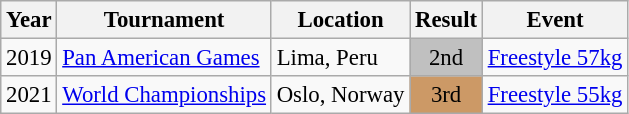<table class="wikitable" style="font-size:95%;">
<tr>
<th>Year</th>
<th>Tournament</th>
<th>Location</th>
<th>Result</th>
<th>Event</th>
</tr>
<tr>
<td>2019</td>
<td><a href='#'>Pan American Games</a></td>
<td>Lima, Peru</td>
<td align="center" bgcolor="silver">2nd</td>
<td><a href='#'>Freestyle 57kg</a></td>
</tr>
<tr>
<td>2021</td>
<td><a href='#'>World Championships</a></td>
<td>Oslo, Norway</td>
<td align="center" bgcolor="cc9966">3rd</td>
<td><a href='#'>Freestyle 55kg</a></td>
</tr>
</table>
